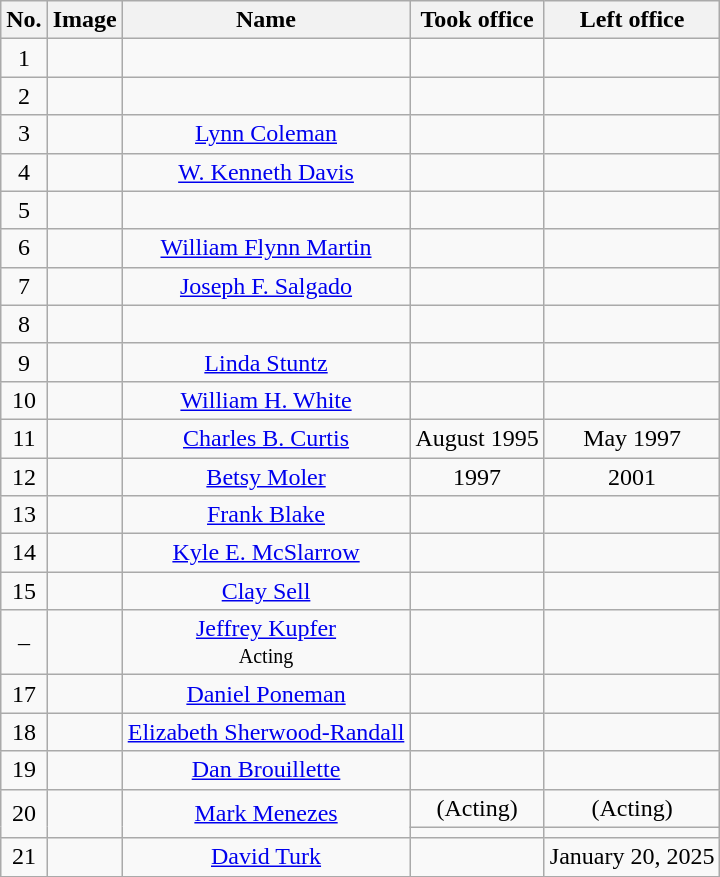<table class="wikitable" style="text-align:center">
<tr>
<th>No.</th>
<th>Image</th>
<th>Name</th>
<th>Took office</th>
<th>Left office</th>
</tr>
<tr>
<td>1</td>
<td></td>
<td></td>
<td></td>
<td></td>
</tr>
<tr>
<td>2</td>
<td></td>
<td></td>
<td></td>
<td></td>
</tr>
<tr>
<td>3</td>
<td></td>
<td><a href='#'>Lynn Coleman</a></td>
<td></td>
<td></td>
</tr>
<tr>
<td>4</td>
<td></td>
<td><a href='#'>W. Kenneth Davis</a></td>
<td></td>
<td></td>
</tr>
<tr>
<td>5</td>
<td></td>
<td></td>
<td></td>
<td></td>
</tr>
<tr>
<td>6</td>
<td></td>
<td><a href='#'>William Flynn Martin</a></td>
<td></td>
<td></td>
</tr>
<tr>
<td>7</td>
<td></td>
<td><a href='#'>Joseph F. Salgado</a></td>
<td></td>
<td></td>
</tr>
<tr>
<td>8</td>
<td></td>
<td></td>
<td></td>
<td></td>
</tr>
<tr>
<td>9</td>
<td></td>
<td><a href='#'>Linda Stuntz</a></td>
<td></td>
<td></td>
</tr>
<tr>
<td>10</td>
<td></td>
<td><a href='#'>William H. White</a></td>
<td></td>
<td></td>
</tr>
<tr>
<td>11</td>
<td></td>
<td><a href='#'>Charles B. Curtis</a></td>
<td>August 1995</td>
<td>May 1997</td>
</tr>
<tr>
<td>12</td>
<td></td>
<td><a href='#'>Betsy Moler</a></td>
<td>1997</td>
<td>2001</td>
</tr>
<tr>
<td>13</td>
<td></td>
<td><a href='#'>Frank Blake</a></td>
<td></td>
<td></td>
</tr>
<tr>
<td>14</td>
<td></td>
<td><a href='#'>Kyle E. McSlarrow</a></td>
<td></td>
<td></td>
</tr>
<tr>
<td>15</td>
<td></td>
<td><a href='#'>Clay Sell</a></td>
<td></td>
<td></td>
</tr>
<tr>
<td>–</td>
<td></td>
<td><a href='#'>Jeffrey Kupfer</a><br><small>Acting</small></td>
<td></td>
<td></td>
</tr>
<tr>
<td>17</td>
<td></td>
<td><a href='#'>Daniel Poneman</a></td>
<td></td>
<td></td>
</tr>
<tr>
<td>18</td>
<td></td>
<td><a href='#'>Elizabeth Sherwood-Randall</a></td>
<td></td>
<td></td>
</tr>
<tr>
<td>19</td>
<td></td>
<td><a href='#'>Dan Brouillette</a></td>
<td></td>
<td></td>
</tr>
<tr>
<td rowspan=2>20</td>
<td rowspan=2></td>
<td rowspan=2><a href='#'>Mark Menezes</a></td>
<td> (Acting)</td>
<td> (Acting)</td>
</tr>
<tr>
<td></td>
<td></td>
</tr>
<tr>
<td>21</td>
<td></td>
<td><a href='#'>David Turk</a></td>
<td></td>
<td>January 20, 2025</td>
</tr>
<tr>
</tr>
</table>
